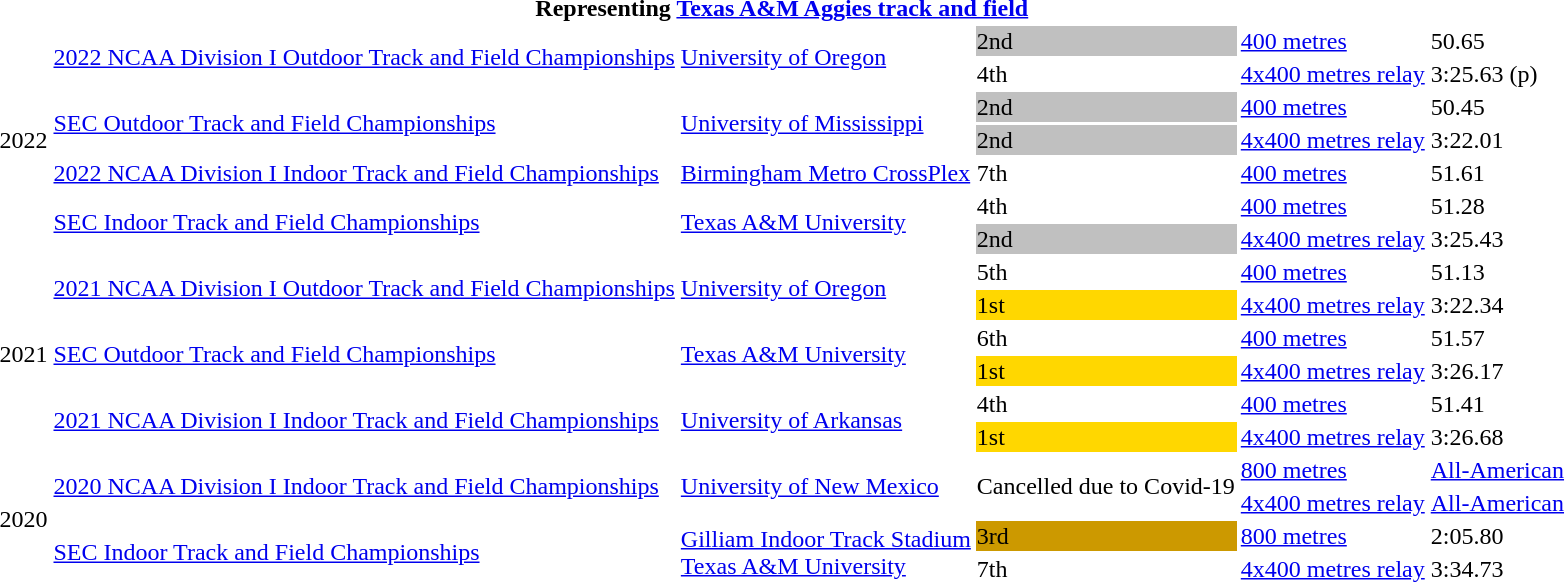<table>
<tr>
<th colspan=6>Representing <a href='#'>Texas A&M Aggies track and field</a></th>
</tr>
<tr>
<td rowspan=7>2022</td>
<td rowspan=2><a href='#'>2022 NCAA Division I Outdoor Track and Field Championships</a></td>
<td rowspan=2><a href='#'>University of Oregon</a></td>
<td bgcolor=silver>2nd</td>
<td><a href='#'>400 metres</a></td>
<td>50.65</td>
</tr>
<tr>
<td>4th</td>
<td><a href='#'>4x400 metres relay</a></td>
<td>3:25.63 (p)</td>
</tr>
<tr>
<td rowspan=2><a href='#'>SEC Outdoor Track and Field Championships</a></td>
<td rowspan=2><a href='#'>University of Mississippi</a></td>
<td bgcolor=silver>2nd</td>
<td><a href='#'>400 metres</a></td>
<td>50.45</td>
</tr>
<tr>
<td bgcolor=silver>2nd</td>
<td><a href='#'>4x400 metres relay</a></td>
<td>3:22.01</td>
</tr>
<tr>
<td rowspan=1><a href='#'>2022 NCAA Division I Indoor Track and Field Championships</a></td>
<td rowspan=1><a href='#'>Birmingham Metro CrossPlex</a></td>
<td>7th</td>
<td><a href='#'>400 metres</a></td>
<td>51.61</td>
</tr>
<tr>
<td rowspan=2><a href='#'>SEC Indoor Track and Field Championships</a></td>
<td rowspan=2><a href='#'>Texas A&M University</a></td>
<td>4th</td>
<td><a href='#'>400 metres</a></td>
<td>51.28</td>
</tr>
<tr>
<td bgcolor=silver>2nd</td>
<td><a href='#'>4x400 metres relay</a></td>
<td>3:25.43</td>
</tr>
<tr>
<td rowspan=6>2021</td>
<td rowspan=2><a href='#'>2021 NCAA Division I Outdoor Track and Field Championships</a></td>
<td rowspan=2><a href='#'>University of Oregon</a></td>
<td>5th</td>
<td><a href='#'>400 metres</a></td>
<td>51.13</td>
</tr>
<tr>
<td bgcolor=gold>1st</td>
<td><a href='#'>4x400 metres relay</a></td>
<td>3:22.34</td>
</tr>
<tr>
<td rowspan=2><a href='#'>SEC Outdoor Track and Field Championships</a></td>
<td rowspan=2><a href='#'>Texas A&M University</a></td>
<td>6th</td>
<td><a href='#'>400 metres</a></td>
<td>51.57</td>
</tr>
<tr>
<td bgcolor=gold>1st</td>
<td><a href='#'>4x400 metres relay</a></td>
<td>3:26.17</td>
</tr>
<tr>
<td rowspan=2><a href='#'>2021 NCAA Division I Indoor Track and Field Championships</a></td>
<td rowspan=2><a href='#'>University of Arkansas</a></td>
<td>4th</td>
<td><a href='#'>400 metres</a></td>
<td>51.41</td>
</tr>
<tr>
<td bgcolor=gold>1st</td>
<td><a href='#'>4x400 metres relay</a></td>
<td>3:26.68</td>
</tr>
<tr>
<td rowspan=4>2020</td>
<td rowspan=2><a href='#'>2020 NCAA Division I Indoor Track and Field Championships</a></td>
<td rowspan=2><a href='#'>University of New Mexico</a></td>
<td rowspan=2>Cancelled due to Covid-19</td>
<td><a href='#'>800 metres</a></td>
<td><a href='#'>All-American</a></td>
</tr>
<tr>
<td><a href='#'>4x400 metres relay</a></td>
<td><a href='#'>All-American</a></td>
</tr>
<tr>
<td rowspan=2><a href='#'>SEC Indoor Track and Field Championships</a></td>
<td rowspan=2><a href='#'>Gilliam Indoor Track Stadium</a><br><a href='#'>Texas A&M University</a></td>
<td bgcolor=cc9900>3rd</td>
<td><a href='#'>800 metres</a></td>
<td>2:05.80</td>
</tr>
<tr>
<td>7th</td>
<td><a href='#'>4x400 metres relay</a></td>
<td>3:34.73</td>
</tr>
</table>
